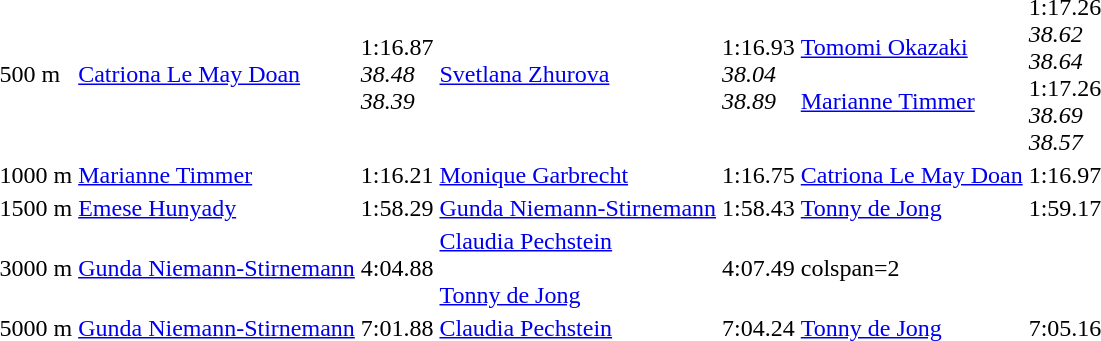<table>
<tr>
<td>500 m<br></td>
<td><a href='#'>Catriona Le May Doan</a><br><small></small></td>
<td>1:16.87<br><em>38.48<br>38.39</em></td>
<td><a href='#'>Svetlana Zhurova</a><br><small></small></td>
<td>1:16.93<br><em>38.04<br>38.89</em></td>
<td><a href='#'>Tomomi Okazaki</a><br><small></small><br><a href='#'>Marianne Timmer</a><br><small></small></td>
<td>1:17.26<br><em>38.62<br>38.64</em><br>1:17.26<br><em>38.69<br>38.57</em></td>
</tr>
<tr>
<td>1000 m<br></td>
<td><a href='#'>Marianne Timmer</a><br><small></small></td>
<td>1:16.21</td>
<td><a href='#'>Monique Garbrecht</a><br><small></small></td>
<td>1:16.75</td>
<td><a href='#'>Catriona Le May Doan</a><br><small></small></td>
<td>1:16.97</td>
</tr>
<tr>
<td>1500 m<br></td>
<td><a href='#'>Emese Hunyady</a><br><small></small></td>
<td>1:58.29</td>
<td><a href='#'>Gunda Niemann-Stirnemann</a><br><small></small></td>
<td>1:58.43</td>
<td><a href='#'>Tonny de Jong</a><br><small></small></td>
<td>1:59.17</td>
</tr>
<tr>
<td>3000 m<br></td>
<td><a href='#'>Gunda Niemann-Stirnemann</a><br><small></small></td>
<td>4:04.88</td>
<td><a href='#'>Claudia Pechstein</a><br><small></small><br><a href='#'>Tonny de Jong</a><br><small></small></td>
<td>4:07.49</td>
<td>colspan=2 </td>
</tr>
<tr>
<td>5000 m<br></td>
<td><a href='#'>Gunda Niemann-Stirnemann</a><br><small></small></td>
<td>7:01.88</td>
<td><a href='#'>Claudia Pechstein</a><br><small></small></td>
<td>7:04.24</td>
<td><a href='#'>Tonny de Jong</a><br><small></small></td>
<td>7:05.16</td>
</tr>
</table>
